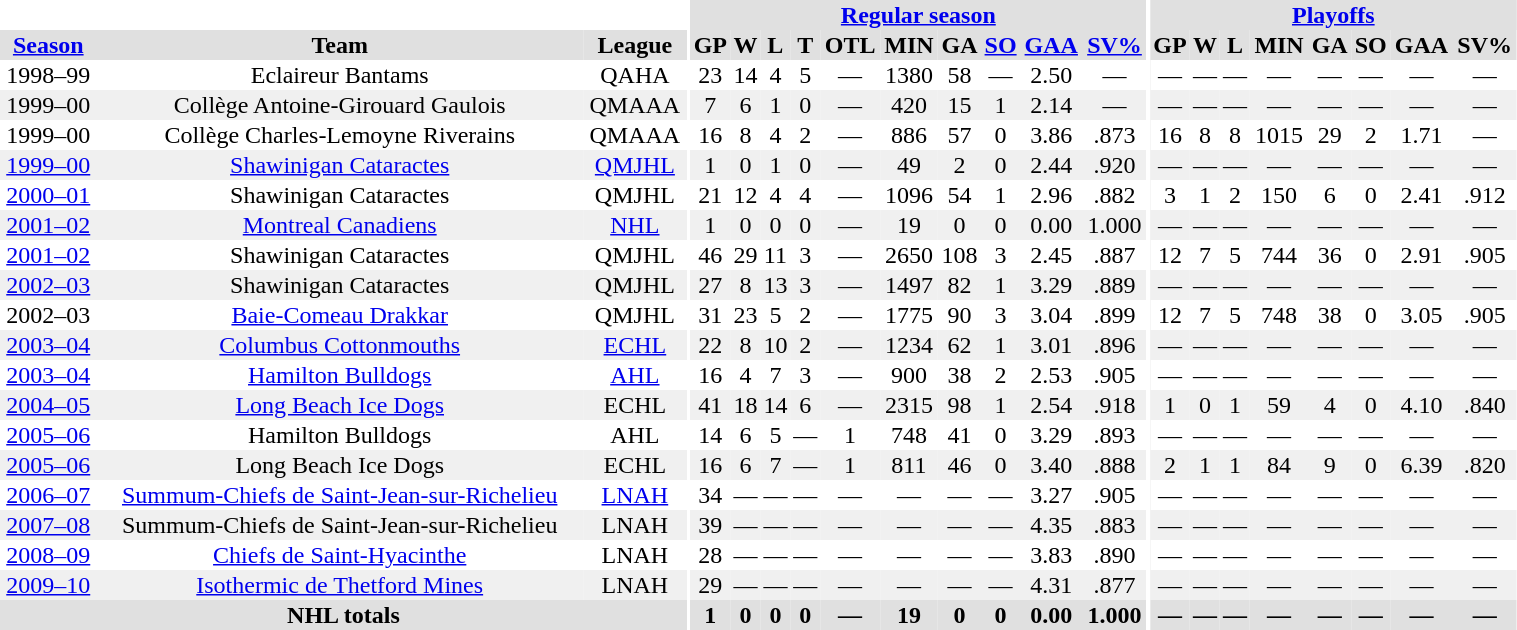<table border="0" cellpadding="1" cellspacing="0" style="width:80%; text-align:center;">
<tr bgcolor="#e0e0e0">
<th colspan="3" bgcolor="#ffffff"></th>
<th rowspan="99" bgcolor="#ffffff"></th>
<th colspan="10" bgcolor="#e0e0e0"><a href='#'>Regular season</a></th>
<th rowspan="99" bgcolor="#ffffff"></th>
<th colspan="8" bgcolor="#e0e0e0"><a href='#'>Playoffs</a></th>
</tr>
<tr bgcolor="#e0e0e0">
<th><a href='#'>Season</a></th>
<th>Team</th>
<th>League</th>
<th>GP</th>
<th>W</th>
<th>L</th>
<th>T</th>
<th>OTL</th>
<th>MIN</th>
<th>GA</th>
<th><a href='#'>SO</a></th>
<th><a href='#'>GAA</a></th>
<th><a href='#'>SV%</a></th>
<th>GP</th>
<th>W</th>
<th>L</th>
<th>MIN</th>
<th>GA</th>
<th>SO</th>
<th>GAA</th>
<th>SV%</th>
</tr>
<tr>
<td>1998–99</td>
<td>Eclaireur Bantams</td>
<td>QAHA</td>
<td>23</td>
<td>14</td>
<td>4</td>
<td>5</td>
<td>—</td>
<td>1380</td>
<td>58</td>
<td>—</td>
<td>2.50</td>
<td>—</td>
<td>—</td>
<td>—</td>
<td>—</td>
<td>—</td>
<td>—</td>
<td>—</td>
<td>—</td>
<td>—</td>
</tr>
<tr bgcolor="#f0f0f0">
<td>1999–00</td>
<td>Collège Antoine-Girouard Gaulois</td>
<td>QMAAA</td>
<td>7</td>
<td>6</td>
<td>1</td>
<td>0</td>
<td>—</td>
<td>420</td>
<td>15</td>
<td>1</td>
<td>2.14</td>
<td>—</td>
<td>—</td>
<td>—</td>
<td>—</td>
<td>—</td>
<td>—</td>
<td>—</td>
<td>—</td>
<td>—</td>
</tr>
<tr>
<td>1999–00</td>
<td>Collège Charles-Lemoyne Riverains</td>
<td>QMAAA</td>
<td>16</td>
<td>8</td>
<td>4</td>
<td>2</td>
<td>—</td>
<td>886</td>
<td>57</td>
<td>0</td>
<td>3.86</td>
<td>.873</td>
<td>16</td>
<td>8</td>
<td>8</td>
<td>1015</td>
<td>29</td>
<td>2</td>
<td>1.71</td>
<td>—</td>
</tr>
<tr bgcolor="#f0f0f0">
<td><a href='#'>1999–00</a></td>
<td><a href='#'>Shawinigan Cataractes</a></td>
<td><a href='#'>QMJHL</a></td>
<td>1</td>
<td>0</td>
<td>1</td>
<td>0</td>
<td>—</td>
<td>49</td>
<td>2</td>
<td>0</td>
<td>2.44</td>
<td>.920</td>
<td>—</td>
<td>—</td>
<td>—</td>
<td>—</td>
<td>—</td>
<td>—</td>
<td>—</td>
<td>—</td>
</tr>
<tr>
<td><a href='#'>2000–01</a></td>
<td>Shawinigan Cataractes</td>
<td>QMJHL</td>
<td>21</td>
<td>12</td>
<td>4</td>
<td>4</td>
<td>—</td>
<td>1096</td>
<td>54</td>
<td>1</td>
<td>2.96</td>
<td>.882</td>
<td>3</td>
<td>1</td>
<td>2</td>
<td>150</td>
<td>6</td>
<td>0</td>
<td>2.41</td>
<td>.912</td>
</tr>
<tr bgcolor="#f0f0f0">
<td><a href='#'>2001–02</a></td>
<td><a href='#'>Montreal Canadiens</a></td>
<td><a href='#'>NHL</a></td>
<td>1</td>
<td>0</td>
<td>0</td>
<td>0</td>
<td>—</td>
<td>19</td>
<td>0</td>
<td>0</td>
<td>0.00</td>
<td>1.000</td>
<td>—</td>
<td>—</td>
<td>—</td>
<td>—</td>
<td>—</td>
<td>—</td>
<td>—</td>
<td>—</td>
</tr>
<tr>
<td><a href='#'>2001–02</a></td>
<td>Shawinigan Cataractes</td>
<td>QMJHL</td>
<td>46</td>
<td>29</td>
<td>11</td>
<td>3</td>
<td>—</td>
<td>2650</td>
<td>108</td>
<td>3</td>
<td>2.45</td>
<td>.887</td>
<td>12</td>
<td>7</td>
<td>5</td>
<td>744</td>
<td>36</td>
<td>0</td>
<td>2.91</td>
<td>.905</td>
</tr>
<tr bgcolor="#f0f0f0">
<td><a href='#'>2002–03</a></td>
<td>Shawinigan Cataractes</td>
<td>QMJHL</td>
<td>27</td>
<td>8</td>
<td>13</td>
<td>3</td>
<td>—</td>
<td>1497</td>
<td>82</td>
<td>1</td>
<td>3.29</td>
<td>.889</td>
<td>—</td>
<td>—</td>
<td>—</td>
<td>—</td>
<td>—</td>
<td>—</td>
<td>—</td>
<td>—</td>
</tr>
<tr>
<td>2002–03</td>
<td><a href='#'>Baie-Comeau Drakkar</a></td>
<td>QMJHL</td>
<td>31</td>
<td>23</td>
<td>5</td>
<td>2</td>
<td>—</td>
<td>1775</td>
<td>90</td>
<td>3</td>
<td>3.04</td>
<td>.899</td>
<td>12</td>
<td>7</td>
<td>5</td>
<td>748</td>
<td>38</td>
<td>0</td>
<td>3.05</td>
<td>.905</td>
</tr>
<tr bgcolor="#f0f0f0">
<td><a href='#'>2003–04</a></td>
<td><a href='#'>Columbus Cottonmouths</a></td>
<td><a href='#'>ECHL</a></td>
<td>22</td>
<td>8</td>
<td>10</td>
<td>2</td>
<td>—</td>
<td>1234</td>
<td>62</td>
<td>1</td>
<td>3.01</td>
<td>.896</td>
<td>—</td>
<td>—</td>
<td>—</td>
<td>—</td>
<td>—</td>
<td>—</td>
<td>—</td>
<td>—</td>
</tr>
<tr>
<td><a href='#'>2003–04</a></td>
<td><a href='#'>Hamilton Bulldogs</a></td>
<td><a href='#'>AHL</a></td>
<td>16</td>
<td>4</td>
<td>7</td>
<td>3</td>
<td>—</td>
<td>900</td>
<td>38</td>
<td>2</td>
<td>2.53</td>
<td>.905</td>
<td>—</td>
<td>—</td>
<td>—</td>
<td>—</td>
<td>—</td>
<td>—</td>
<td>—</td>
<td>—</td>
</tr>
<tr bgcolor="#f0f0f0">
<td><a href='#'>2004–05</a></td>
<td><a href='#'>Long Beach Ice Dogs</a></td>
<td>ECHL</td>
<td>41</td>
<td>18</td>
<td>14</td>
<td>6</td>
<td>—</td>
<td>2315</td>
<td>98</td>
<td>1</td>
<td>2.54</td>
<td>.918</td>
<td>1</td>
<td>0</td>
<td>1</td>
<td>59</td>
<td>4</td>
<td>0</td>
<td>4.10</td>
<td>.840</td>
</tr>
<tr>
<td><a href='#'>2005–06</a></td>
<td>Hamilton Bulldogs</td>
<td>AHL</td>
<td>14</td>
<td>6</td>
<td>5</td>
<td>—</td>
<td>1</td>
<td>748</td>
<td>41</td>
<td>0</td>
<td>3.29</td>
<td>.893</td>
<td>—</td>
<td>—</td>
<td>—</td>
<td>—</td>
<td>—</td>
<td>—</td>
<td>—</td>
<td>—</td>
</tr>
<tr bgcolor="#f0f0f0">
<td><a href='#'>2005–06</a></td>
<td>Long Beach Ice Dogs</td>
<td>ECHL</td>
<td>16</td>
<td>6</td>
<td>7</td>
<td>—</td>
<td>1</td>
<td>811</td>
<td>46</td>
<td>0</td>
<td>3.40</td>
<td>.888</td>
<td>2</td>
<td>1</td>
<td>1</td>
<td>84</td>
<td>9</td>
<td>0</td>
<td>6.39</td>
<td>.820</td>
</tr>
<tr>
<td><a href='#'>2006–07</a></td>
<td><a href='#'>Summum-Chiefs de Saint-Jean-sur-Richelieu</a></td>
<td><a href='#'>LNAH</a></td>
<td>34</td>
<td>—</td>
<td>—</td>
<td>—</td>
<td>—</td>
<td>—</td>
<td>—</td>
<td>—</td>
<td>3.27</td>
<td>.905</td>
<td>—</td>
<td>—</td>
<td>—</td>
<td>—</td>
<td>—</td>
<td>—</td>
<td>—</td>
<td>—</td>
</tr>
<tr bgcolor="#f0f0f0">
<td><a href='#'>2007–08</a></td>
<td>Summum-Chiefs de Saint-Jean-sur-Richelieu</td>
<td>LNAH</td>
<td>39</td>
<td>—</td>
<td>—</td>
<td>—</td>
<td>—</td>
<td>—</td>
<td>—</td>
<td>—</td>
<td>4.35</td>
<td>.883</td>
<td>—</td>
<td>—</td>
<td>—</td>
<td>—</td>
<td>—</td>
<td>—</td>
<td>—</td>
<td>—</td>
</tr>
<tr>
<td><a href='#'>2008–09</a></td>
<td><a href='#'>Chiefs de Saint-Hyacinthe</a></td>
<td>LNAH</td>
<td>28</td>
<td>—</td>
<td>—</td>
<td>—</td>
<td>—</td>
<td>—</td>
<td>—</td>
<td>—</td>
<td>3.83</td>
<td>.890</td>
<td>—</td>
<td>—</td>
<td>—</td>
<td>—</td>
<td>—</td>
<td>—</td>
<td>—</td>
<td>—</td>
</tr>
<tr bgcolor="#f0f0f0">
<td><a href='#'>2009–10</a></td>
<td><a href='#'>Isothermic de Thetford Mines</a></td>
<td>LNAH</td>
<td>29</td>
<td>—</td>
<td>—</td>
<td>—</td>
<td>—</td>
<td>—</td>
<td>—</td>
<td>—</td>
<td>4.31</td>
<td>.877</td>
<td>—</td>
<td>—</td>
<td>—</td>
<td>—</td>
<td>—</td>
<td>—</td>
<td>—</td>
<td>—</td>
</tr>
<tr bgcolor="#e0e0e0">
<th colspan="3">NHL totals</th>
<th>1</th>
<th>0</th>
<th>0</th>
<th>0</th>
<th>—</th>
<th>19</th>
<th>0</th>
<th>0</th>
<th>0.00</th>
<th>1.000</th>
<th>—</th>
<th>—</th>
<th>—</th>
<th>—</th>
<th>—</th>
<th>—</th>
<th>—</th>
<th>—</th>
</tr>
</table>
